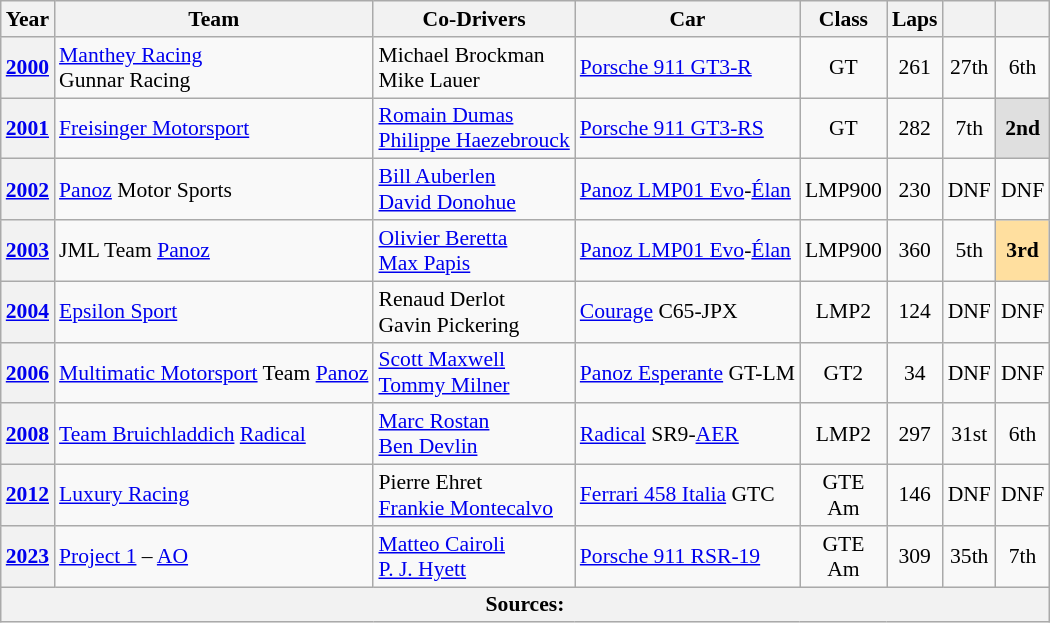<table class="wikitable" style="text-align:center; font-size:90%">
<tr>
<th>Year</th>
<th>Team</th>
<th>Co-Drivers</th>
<th>Car</th>
<th>Class</th>
<th>Laps</th>
<th></th>
<th></th>
</tr>
<tr>
<th><a href='#'>2000</a></th>
<td align="left"> <a href='#'>Manthey Racing</a><br> Gunnar Racing</td>
<td align="left"> Michael Brockman<br> Mike Lauer</td>
<td align="left"><a href='#'>Porsche 911 GT3-R</a></td>
<td>GT</td>
<td>261</td>
<td>27th</td>
<td>6th</td>
</tr>
<tr>
<th><a href='#'>2001</a></th>
<td align="left"> <a href='#'>Freisinger Motorsport</a></td>
<td align="left"> <a href='#'>Romain Dumas</a><br> <a href='#'>Philippe Haezebrouck</a></td>
<td align="left"><a href='#'>Porsche 911 GT3-RS</a></td>
<td>GT</td>
<td>282</td>
<td>7th</td>
<td style="background:#DFDFDF;"><strong>2nd</strong></td>
</tr>
<tr>
<th><a href='#'>2002</a></th>
<td align="left"> <a href='#'>Panoz</a> Motor Sports</td>
<td align="left"> <a href='#'>Bill Auberlen</a><br> <a href='#'>David Donohue</a></td>
<td align="left"><a href='#'>Panoz LMP01 Evo</a>-<a href='#'>Élan</a></td>
<td>LMP900</td>
<td>230</td>
<td>DNF</td>
<td>DNF</td>
</tr>
<tr>
<th><a href='#'>2003</a></th>
<td align="left"> JML Team <a href='#'>Panoz</a></td>
<td align="left"> <a href='#'>Olivier Beretta</a><br> <a href='#'>Max Papis</a></td>
<td align="left"><a href='#'>Panoz LMP01 Evo</a>-<a href='#'>Élan</a></td>
<td>LMP900</td>
<td>360</td>
<td>5th</td>
<td style="background:#FFDF9F;"><strong>3rd</strong></td>
</tr>
<tr>
<th><a href='#'>2004</a></th>
<td align="left"> <a href='#'>Epsilon Sport</a></td>
<td align="left"> Renaud Derlot<br> Gavin Pickering</td>
<td align="left"><a href='#'>Courage</a> C65-JPX</td>
<td>LMP2</td>
<td>124</td>
<td>DNF</td>
<td>DNF</td>
</tr>
<tr>
<th><a href='#'>2006</a></th>
<td align="left"> <a href='#'>Multimatic Motorsport</a> Team <a href='#'>Panoz</a></td>
<td align="left"> <a href='#'>Scott Maxwell</a><br> <a href='#'>Tommy Milner</a></td>
<td align="left"><a href='#'>Panoz Esperante</a> GT-LM</td>
<td>GT2</td>
<td>34</td>
<td>DNF</td>
<td>DNF</td>
</tr>
<tr>
<th><a href='#'>2008</a></th>
<td align="left"> <a href='#'>Team Bruichladdich</a> <a href='#'>Radical</a></td>
<td align="left"> <a href='#'>Marc Rostan</a><br> <a href='#'>Ben Devlin</a></td>
<td align="left"><a href='#'>Radical</a> SR9-<a href='#'>AER</a></td>
<td>LMP2</td>
<td>297</td>
<td>31st</td>
<td>6th</td>
</tr>
<tr>
<th><a href='#'>2012</a></th>
<td align="left"> <a href='#'>Luxury Racing</a></td>
<td align="left"> Pierre Ehret<br> <a href='#'>Frankie Montecalvo</a></td>
<td align="left"><a href='#'>Ferrari 458 Italia</a> GTC</td>
<td>GTE<br>Am</td>
<td>146</td>
<td>DNF</td>
<td>DNF</td>
</tr>
<tr>
<th><a href='#'>2023</a></th>
<td align="left"> <a href='#'>Project 1</a> – <a href='#'>AO</a></td>
<td align="left"> <a href='#'>Matteo Cairoli</a><br> <a href='#'>P. J. Hyett</a></td>
<td align="left"><a href='#'>Porsche 911 RSR-19</a></td>
<td>GTE<br>Am</td>
<td>309</td>
<td>35th</td>
<td>7th</td>
</tr>
<tr>
<th colspan="8">Sources:</th>
</tr>
</table>
